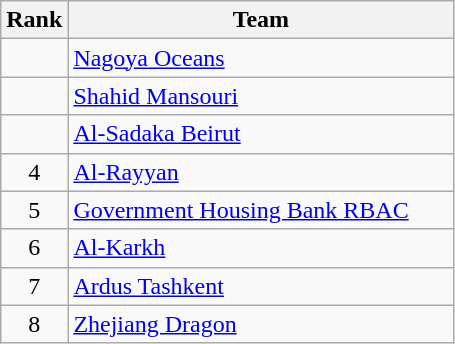<table class="wikitable" style="text-align:center;">
<tr>
<th width=20>Rank</th>
<th width=250>Team</th>
</tr>
<tr>
<td></td>
<td style="text-align:left;"> <a href='#'>Nagoya Oceans</a></td>
</tr>
<tr>
<td></td>
<td style="text-align:left;"> <a href='#'>Shahid Mansouri</a></td>
</tr>
<tr>
<td></td>
<td style="text-align:left;"> <a href='#'>Al-Sadaka Beirut</a></td>
</tr>
<tr>
<td>4</td>
<td style="text-align:left;"> <a href='#'>Al-Rayyan</a></td>
</tr>
<tr>
<td>5</td>
<td style="text-align:left;"> <a href='#'>Government Housing Bank RBAC</a></td>
</tr>
<tr>
<td>6</td>
<td style="text-align:left;"> <a href='#'>Al-Karkh</a></td>
</tr>
<tr>
<td>7</td>
<td style="text-align:left;"> <a href='#'>Ardus Tashkent</a></td>
</tr>
<tr>
<td>8</td>
<td style="text-align:left;"> <a href='#'>Zhejiang Dragon</a></td>
</tr>
</table>
